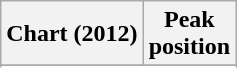<table class="wikitable sortable plainrowheaders" style="text-align:center">
<tr>
<th>Chart (2012)</th>
<th>Peak<br>position</th>
</tr>
<tr>
</tr>
<tr>
</tr>
<tr>
</tr>
</table>
